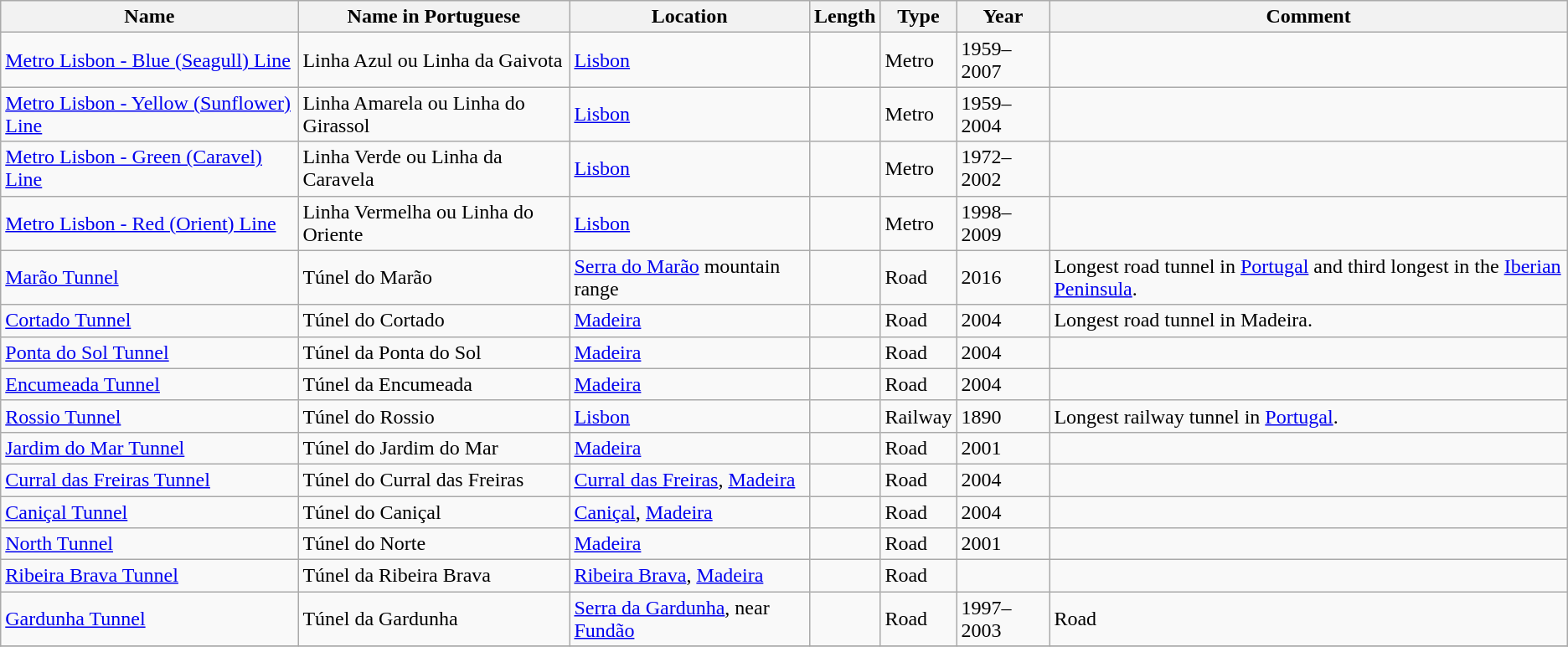<table class="wikitable sortable">
<tr>
<th>Name</th>
<th>Name in Portuguese</th>
<th>Location</th>
<th>Length</th>
<th>Type</th>
<th>Year</th>
<th>Comment</th>
</tr>
<tr>
<td><a href='#'>Metro Lisbon - Blue (Seagull) Line</a></td>
<td>Linha Azul ou Linha da Gaivota</td>
<td><a href='#'>Lisbon</a></td>
<td></td>
<td>Metro</td>
<td>1959–2007</td>
<td></td>
</tr>
<tr>
<td><a href='#'>Metro Lisbon - Yellow (Sunflower) Line</a></td>
<td>Linha Amarela ou Linha do Girassol</td>
<td><a href='#'>Lisbon</a></td>
<td></td>
<td>Metro</td>
<td>1959–2004</td>
<td></td>
</tr>
<tr>
<td><a href='#'>Metro Lisbon - Green (Caravel) Line</a></td>
<td>Linha Verde ou Linha da Caravela</td>
<td><a href='#'>Lisbon</a></td>
<td></td>
<td>Metro</td>
<td>1972–2002</td>
<td></td>
</tr>
<tr>
<td><a href='#'>Metro Lisbon - Red (Orient) Line</a></td>
<td>Linha Vermelha ou Linha do Oriente</td>
<td><a href='#'>Lisbon</a></td>
<td></td>
<td>Metro</td>
<td>1998–2009</td>
<td></td>
</tr>
<tr>
<td><a href='#'>Marão Tunnel</a></td>
<td>Túnel do Marão</td>
<td><a href='#'>Serra do Marão</a> mountain range</td>
<td></td>
<td>Road</td>
<td>2016</td>
<td>Longest road tunnel in <a href='#'>Portugal</a> and third longest in the <a href='#'>Iberian Peninsula</a>.</td>
</tr>
<tr>
<td><a href='#'>Cortado Tunnel</a></td>
<td>Túnel do Cortado</td>
<td><a href='#'>Madeira</a></td>
<td></td>
<td>Road</td>
<td>2004</td>
<td>Longest road tunnel in Madeira.</td>
</tr>
<tr>
<td><a href='#'>Ponta do Sol Tunnel</a></td>
<td>Túnel da Ponta do Sol</td>
<td><a href='#'>Madeira</a></td>
<td></td>
<td>Road</td>
<td>2004</td>
<td></td>
</tr>
<tr>
<td><a href='#'>Encumeada Tunnel</a></td>
<td>Túnel da Encumeada</td>
<td><a href='#'>Madeira</a></td>
<td></td>
<td>Road</td>
<td>2004</td>
<td></td>
</tr>
<tr>
<td><a href='#'>Rossio Tunnel</a></td>
<td>Túnel do Rossio</td>
<td><a href='#'>Lisbon</a></td>
<td></td>
<td>Railway</td>
<td>1890</td>
<td>Longest railway tunnel in <a href='#'>Portugal</a>.</td>
</tr>
<tr>
<td><a href='#'>Jardim do Mar Tunnel</a></td>
<td>Túnel do Jardim do Mar</td>
<td><a href='#'>Madeira</a></td>
<td></td>
<td>Road</td>
<td>2001</td>
<td></td>
</tr>
<tr>
<td><a href='#'>Curral das Freiras Tunnel</a></td>
<td>Túnel do Curral das Freiras</td>
<td><a href='#'>Curral das Freiras</a>, <a href='#'>Madeira</a></td>
<td></td>
<td>Road</td>
<td>2004</td>
<td></td>
</tr>
<tr>
<td><a href='#'>Caniçal Tunnel</a></td>
<td>Túnel do Caniçal</td>
<td><a href='#'>Caniçal</a>, <a href='#'>Madeira</a></td>
<td></td>
<td>Road</td>
<td>2004</td>
<td></td>
</tr>
<tr>
<td><a href='#'>North Tunnel</a></td>
<td>Túnel do Norte</td>
<td><a href='#'>Madeira</a></td>
<td></td>
<td>Road</td>
<td>2001</td>
<td></td>
</tr>
<tr>
<td><a href='#'>Ribeira Brava Tunnel</a></td>
<td>Túnel da Ribeira Brava</td>
<td><a href='#'>Ribeira Brava</a>, <a href='#'>Madeira</a></td>
<td></td>
<td>Road</td>
<td></td>
<td></td>
</tr>
<tr>
<td><a href='#'>Gardunha Tunnel</a></td>
<td>Túnel da Gardunha</td>
<td><a href='#'>Serra da Gardunha</a>, near <a href='#'>Fundão</a></td>
<td></td>
<td>Road</td>
<td>1997–2003</td>
<td>Road</td>
</tr>
<tr>
</tr>
</table>
